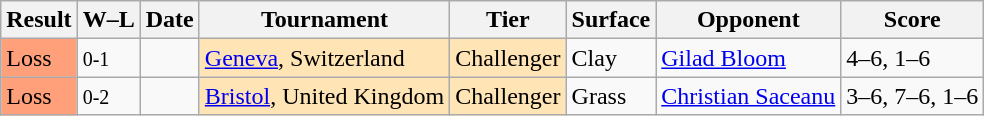<table class="sortable wikitable">
<tr>
<th>Result</th>
<th class="unsortable">W–L</th>
<th>Date</th>
<th>Tournament</th>
<th>Tier</th>
<th>Surface</th>
<th>Opponent</th>
<th class="unsortable">Score</th>
</tr>
<tr>
<td style="background:#ffa07a;">Loss</td>
<td><small>0-1</small></td>
<td></td>
<td style="background:moccasin;"><a href='#'>Geneva</a>, Switzerland</td>
<td style="background:moccasin;">Challenger</td>
<td>Clay</td>
<td> <a href='#'>Gilad Bloom</a></td>
<td>4–6, 1–6</td>
</tr>
<tr>
<td style="background:#ffa07a;">Loss</td>
<td><small>0-2</small></td>
<td></td>
<td style="background:moccasin;"><a href='#'>Bristol</a>, United Kingdom</td>
<td style="background:moccasin;">Challenger</td>
<td>Grass</td>
<td> <a href='#'>Christian Saceanu</a></td>
<td>3–6, 7–6, 1–6</td>
</tr>
</table>
